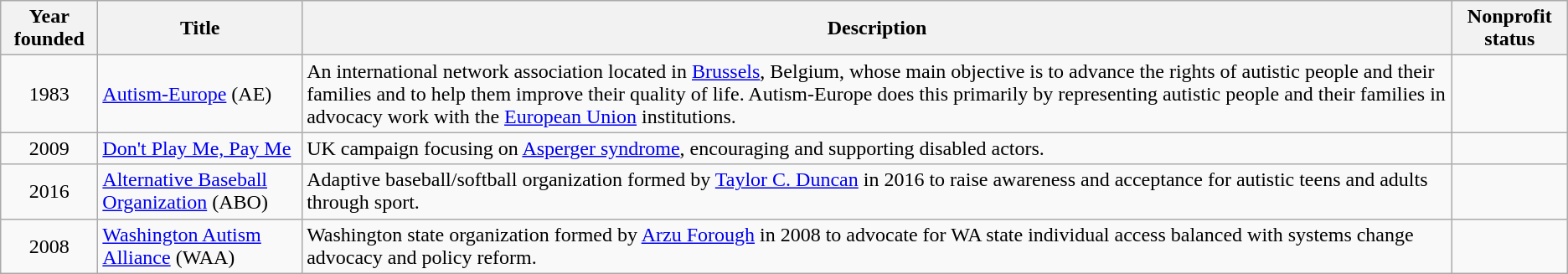<table class="wikitable sortable plainrowheaders">
<tr>
<th scope="col">Year founded</th>
<th scope="col">Title</th>
<th scope="col" class="unsortable">Description</th>
<th scope="col">Nonprofit status</th>
</tr>
<tr>
<td align="center">1983</td>
<td><a href='#'>Autism-Europe</a> (AE)</td>
<td>An international network association located in <a href='#'>Brussels</a>, Belgium, whose main objective is to advance the rights of autistic people and their families and to help them improve their quality of life. Autism-Europe does this primarily by representing autistic people and their families in advocacy work with the <a href='#'>European Union</a> institutions.</td>
<td></td>
</tr>
<tr>
<td align="center">2009</td>
<td><a href='#'>Don't Play Me, Pay Me</a></td>
<td>UK campaign focusing on <a href='#'>Asperger syndrome</a>, encouraging and supporting disabled actors.</td>
<td></td>
</tr>
<tr>
<td align="center">2016</td>
<td><a href='#'>Alternative Baseball Organization</a> (ABO)</td>
<td>Adaptive baseball/softball organization formed by <a href='#'>Taylor C. Duncan</a> in 2016 to raise awareness and acceptance for autistic teens and adults through sport.</td>
<td></td>
</tr>
<tr>
<td align="center">2008</td>
<td><a href='#'>Washington Autism Alliance</a> (WAA)</td>
<td>Washington state organization formed by <a href='#'>Arzu Forough</a> in 2008 to advocate for WA state individual access balanced with systems change advocacy and policy reform.</td>
<td></td>
</tr>
</table>
